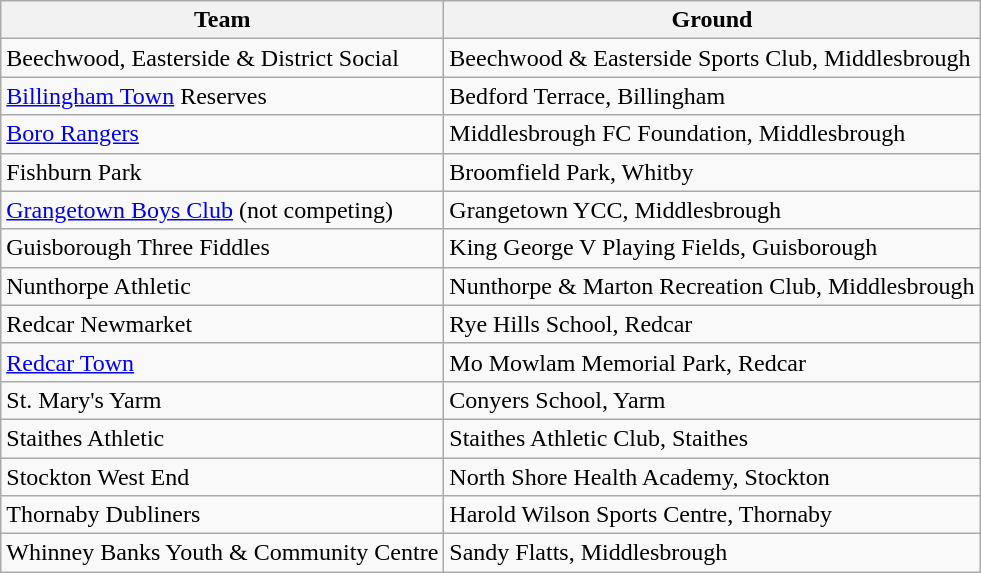<table class="wikitable">
<tr>
<th>Team</th>
<th>Ground</th>
</tr>
<tr>
<td>Beechwood, Easterside & District Social</td>
<td>Beechwood & Easterside Sports Club, Middlesbrough</td>
</tr>
<tr>
<td><a href='#'>Billingham Town</a> Reserves</td>
<td>Bedford Terrace, Billingham</td>
</tr>
<tr>
<td><a href='#'>Boro Rangers</a></td>
<td>Middlesbrough FC Foundation, Middlesbrough</td>
</tr>
<tr>
<td>Fishburn Park</td>
<td>Broomfield Park, Whitby</td>
</tr>
<tr>
<td><a href='#'>Grangetown Boys Club</a> (not competing)</td>
<td>Grangetown YCC, Middlesbrough</td>
</tr>
<tr>
<td>Guisborough Three Fiddles</td>
<td>King George V Playing Fields, Guisborough</td>
</tr>
<tr>
<td>Nunthorpe Athletic</td>
<td>Nunthorpe & Marton Recreation Club, Middlesbrough</td>
</tr>
<tr>
<td>Redcar Newmarket</td>
<td>Rye Hills School, Redcar</td>
</tr>
<tr>
<td><a href='#'>Redcar Town</a></td>
<td>Mo Mowlam Memorial Park, Redcar</td>
</tr>
<tr>
<td>St. Mary's Yarm</td>
<td>Conyers School, Yarm</td>
</tr>
<tr>
<td>Staithes Athletic</td>
<td>Staithes Athletic Club, Staithes</td>
</tr>
<tr>
<td>Stockton West End</td>
<td>North Shore Health Academy, Stockton</td>
</tr>
<tr>
<td>Thornaby Dubliners</td>
<td>Harold Wilson Sports Centre, Thornaby</td>
</tr>
<tr>
<td>Whinney Banks Youth & Community Centre</td>
<td>Sandy Flatts, Middlesbrough</td>
</tr>
</table>
